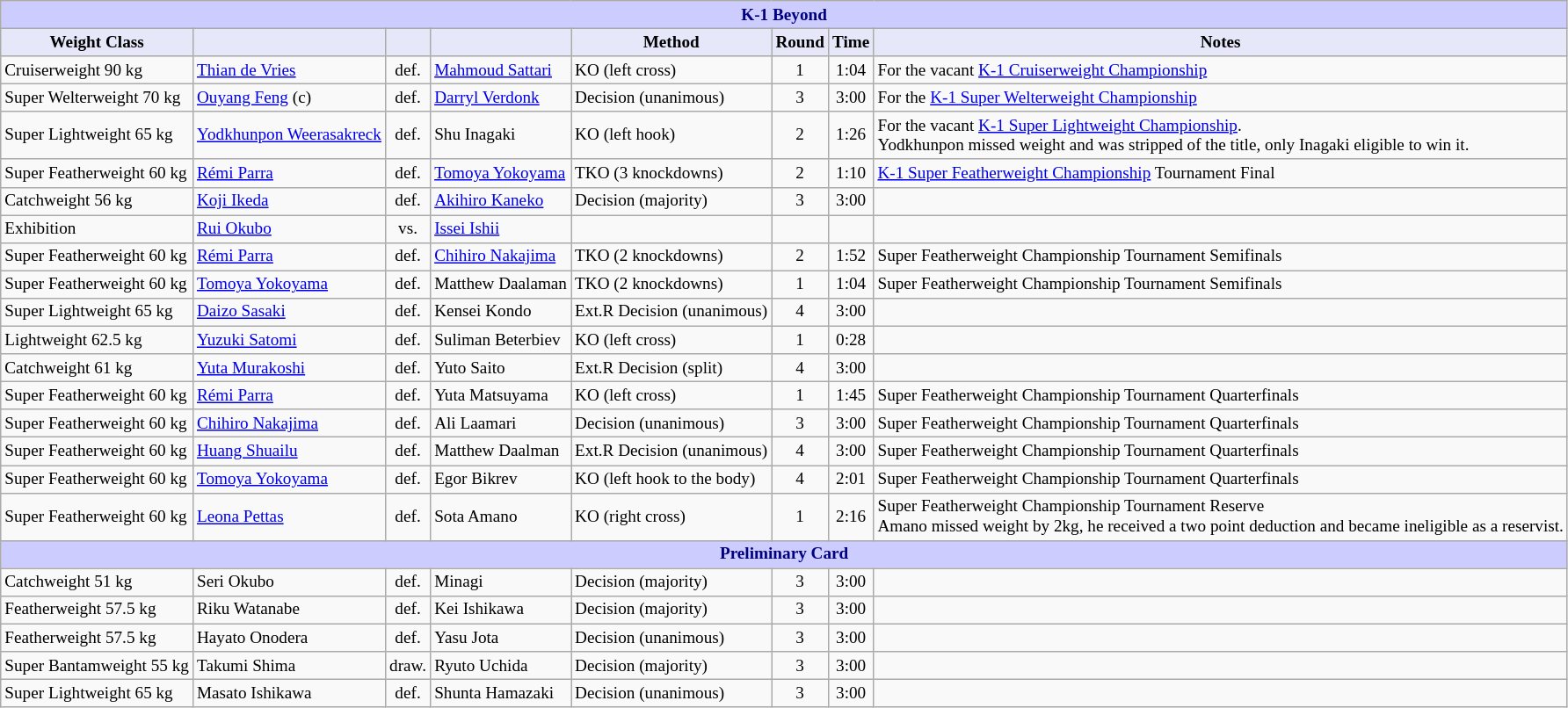<table class="wikitable" style="font-size: 80%;">
<tr>
<th colspan="8" style="background-color: #ccf; color: #000080; text-align: center;"><strong>K-1 Beyond</strong></th>
</tr>
<tr>
<th colspan="1" style="background-color: #E6E8FA; color: #000000; text-align: center;">Weight Class</th>
<th colspan="1" style="background-color: #E6E8FA; color: #000000; text-align: center;"></th>
<th colspan="1" style="background-color: #E6E8FA; color: #000000; text-align: center;"></th>
<th colspan="1" style="background-color: #E6E8FA; color: #000000; text-align: center;"></th>
<th colspan="1" style="background-color: #E6E8FA; color: #000000; text-align: center;">Method</th>
<th colspan="1" style="background-color: #E6E8FA; color: #000000; text-align: center;">Round</th>
<th colspan="1" style="background-color: #E6E8FA; color: #000000; text-align: center;">Time</th>
<th colspan="1" style="background-color: #E6E8FA; color: #000000; text-align: center;">Notes</th>
</tr>
<tr>
<td>Cruiserweight 90 kg</td>
<td> <a href='#'>Thian de Vries</a></td>
<td align=center>def.</td>
<td> <a href='#'>Mahmoud Sattari</a></td>
<td>KO (left cross)</td>
<td align=center>1</td>
<td align=center>1:04</td>
<td>For the vacant <a href='#'>K-1 Cruiserweight Championship</a></td>
</tr>
<tr>
<td>Super Welterweight 70 kg</td>
<td> <a href='#'>Ouyang Feng</a> (c)</td>
<td align=center>def.</td>
<td> <a href='#'>Darryl Verdonk</a></td>
<td>Decision (unanimous)</td>
<td align=center>3</td>
<td align=center>3:00</td>
<td>For the <a href='#'>K-1 Super Welterweight Championship</a></td>
</tr>
<tr>
<td>Super Lightweight 65 kg</td>
<td> <a href='#'>Yodkhunpon Weerasakreck</a></td>
<td align=center>def.</td>
<td> Shu Inagaki</td>
<td>KO (left hook)</td>
<td align=center>2</td>
<td align=center>1:26</td>
<td>For the vacant <a href='#'>K-1 Super Lightweight Championship</a>.<br>Yodkhunpon missed weight and was stripped of the title, only Inagaki eligible to win it.</td>
</tr>
<tr>
<td>Super Featherweight 60 kg</td>
<td> <a href='#'>Rémi Parra</a></td>
<td align=center>def.</td>
<td> <a href='#'>Tomoya Yokoyama</a></td>
<td>TKO (3 knockdowns)</td>
<td align=center>2</td>
<td align=center>1:10</td>
<td><a href='#'>K-1 Super Featherweight Championship</a> Tournament Final</td>
</tr>
<tr>
<td>Catchweight 56 kg</td>
<td> <a href='#'>Koji Ikeda</a></td>
<td align=center>def.</td>
<td> <a href='#'>Akihiro Kaneko</a></td>
<td>Decision (majority)</td>
<td align=center>3</td>
<td align=center>3:00</td>
<td></td>
</tr>
<tr>
<td>Exhibition</td>
<td> <a href='#'>Rui Okubo</a></td>
<td align=center>vs.</td>
<td> <a href='#'>Issei Ishii</a></td>
<td></td>
<td align=center></td>
<td align=center></td>
<td></td>
</tr>
<tr>
<td>Super Featherweight 60 kg</td>
<td> <a href='#'>Rémi Parra</a></td>
<td align=center>def.</td>
<td> <a href='#'>Chihiro Nakajima</a></td>
<td>TKO (2 knockdowns)</td>
<td align=center>2</td>
<td align=center>1:52</td>
<td>Super Featherweight Championship Tournament Semifinals</td>
</tr>
<tr>
<td>Super Featherweight 60 kg</td>
<td> <a href='#'>Tomoya Yokoyama</a></td>
<td align=center>def.</td>
<td> Matthew Daalaman</td>
<td>TKO (2 knockdowns)</td>
<td align=center>1</td>
<td align=center>1:04</td>
<td>Super Featherweight Championship Tournament Semifinals</td>
</tr>
<tr>
<td>Super Lightweight 65 kg</td>
<td> <a href='#'>Daizo Sasaki</a></td>
<td align=center>def.</td>
<td> Kensei Kondo</td>
<td>Ext.R Decision (unanimous)</td>
<td align=center>4</td>
<td align=center>3:00</td>
<td></td>
</tr>
<tr>
<td>Lightweight 62.5 kg</td>
<td> <a href='#'>Yuzuki Satomi</a></td>
<td align=center>def.</td>
<td> Suliman Beterbiev</td>
<td>KO (left cross)</td>
<td align=center>1</td>
<td align=center>0:28</td>
<td></td>
</tr>
<tr>
<td>Catchweight 61 kg</td>
<td> <a href='#'>Yuta Murakoshi</a></td>
<td align=center>def.</td>
<td> Yuto Saito</td>
<td>Ext.R Decision (split)</td>
<td align=center>4</td>
<td align=center>3:00</td>
<td></td>
</tr>
<tr>
<td>Super Featherweight 60 kg</td>
<td> <a href='#'>Rémi Parra</a></td>
<td align=center>def.</td>
<td> Yuta Matsuyama</td>
<td>KO (left cross)</td>
<td align=center>1</td>
<td align=center>1:45</td>
<td>Super Featherweight Championship Tournament Quarterfinals</td>
</tr>
<tr>
<td>Super Featherweight 60 kg</td>
<td> <a href='#'>Chihiro Nakajima</a></td>
<td align=center>def.</td>
<td> Ali Laamari</td>
<td>Decision (unanimous)</td>
<td align=center>3</td>
<td align=center>3:00</td>
<td>Super Featherweight Championship Tournament Quarterfinals</td>
</tr>
<tr>
<td>Super Featherweight 60 kg</td>
<td> <a href='#'>Huang Shuailu</a></td>
<td align=center>def.</td>
<td> Matthew Daalman</td>
<td>Ext.R Decision (unanimous)</td>
<td align=center>4</td>
<td align=center>3:00</td>
<td>Super Featherweight Championship Tournament Quarterfinals</td>
</tr>
<tr>
<td>Super Featherweight 60 kg</td>
<td> <a href='#'>Tomoya Yokoyama</a></td>
<td align=center>def.</td>
<td> Egor Bikrev</td>
<td>KO (left hook to the body)</td>
<td align=center>4</td>
<td align=center>2:01</td>
<td>Super Featherweight Championship Tournament Quarterfinals</td>
</tr>
<tr>
<td>Super Featherweight 60 kg</td>
<td> <a href='#'>Leona Pettas</a></td>
<td align=center>def.</td>
<td> Sota Amano</td>
<td>KO (right cross)</td>
<td align=center>1</td>
<td align=center>2:16</td>
<td>Super Featherweight Championship Tournament Reserve<br>Amano missed weight by 2kg, he received a two point deduction and became ineligible as a reservist.</td>
</tr>
<tr>
<th colspan="8" style="background-color: #ccf; color: #000080; text-align: center;"><strong>Preliminary Card</strong></th>
</tr>
<tr>
<td>Catchweight 51 kg</td>
<td> Seri Okubo</td>
<td align=center>def.</td>
<td> Minagi</td>
<td>Decision (majority)</td>
<td align=center>3</td>
<td align=center>3:00</td>
<td></td>
</tr>
<tr>
<td>Featherweight 57.5 kg</td>
<td> Riku Watanabe</td>
<td align=center>def.</td>
<td> Kei Ishikawa</td>
<td>Decision (majority)</td>
<td align=center>3</td>
<td align=center>3:00</td>
<td></td>
</tr>
<tr>
<td>Featherweight 57.5 kg</td>
<td> Hayato Onodera</td>
<td align=center>def.</td>
<td> Yasu Jota</td>
<td>Decision (unanimous)</td>
<td align=center>3</td>
<td align=center>3:00</td>
<td></td>
</tr>
<tr>
<td>Super Bantamweight 55 kg</td>
<td> Takumi Shima</td>
<td align=center>draw.</td>
<td> Ryuto Uchida</td>
<td>Decision (majority)</td>
<td align=center>3</td>
<td align=center>3:00</td>
<td></td>
</tr>
<tr>
<td>Super Lightweight 65 kg</td>
<td> Masato Ishikawa</td>
<td align=center>def.</td>
<td> Shunta Hamazaki</td>
<td>Decision (unanimous)</td>
<td align=center>3</td>
<td align=center>3:00</td>
<td></td>
</tr>
</table>
